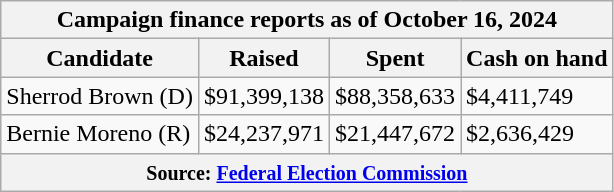<table class="wikitable sortable">
<tr>
<th colspan=4>Campaign finance reports as of October 16, 2024</th>
</tr>
<tr style="text-align:center;">
<th>Candidate</th>
<th>Raised</th>
<th>Spent</th>
<th>Cash on hand</th>
</tr>
<tr>
<td>Sherrod Brown (D)</td>
<td>$91,399,138</td>
<td>$88,358,633</td>
<td>$4,411,749</td>
</tr>
<tr>
<td>Bernie Moreno (R)</td>
<td>$24,237,971</td>
<td>$21,447,672</td>
<td>$2,636,429</td>
</tr>
<tr>
<th colspan="4"><small>Source: <a href='#'>Federal Election Commission</a></small></th>
</tr>
</table>
